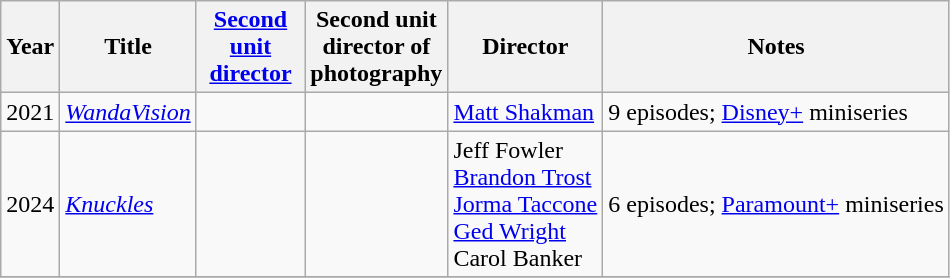<table class="wikitable sortable" border="1">
<tr>
<th>Year</th>
<th>Title</th>
<th width="65"><a href='#'>Second unit director</a></th>
<th width="65">Second unit director of photography</th>
<th>Director</th>
<th>Notes</th>
</tr>
<tr>
<td>2021</td>
<td><em><a href='#'>WandaVision</a></em></td>
<td></td>
<td></td>
<td><a href='#'>Matt Shakman</a></td>
<td>9 episodes; <a href='#'>Disney+</a> miniseries</td>
</tr>
<tr>
<td>2024</td>
<td><em><a href='#'>Knuckles</a></em></td>
<td></td>
<td></td>
<td>Jeff Fowler<br><a href='#'>Brandon Trost</a><br><a href='#'>Jorma Taccone</a><br><a href='#'>Ged Wright</a><br>Carol Banker</td>
<td>6 episodes; <a href='#'>Paramount+</a> miniseries</td>
</tr>
<tr>
</tr>
</table>
